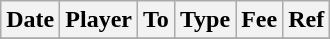<table class="wikitable">
<tr>
<th>Date</th>
<th>Player</th>
<th>To</th>
<th>Type</th>
<th>Fee</th>
<th>Ref</th>
</tr>
<tr>
</tr>
</table>
